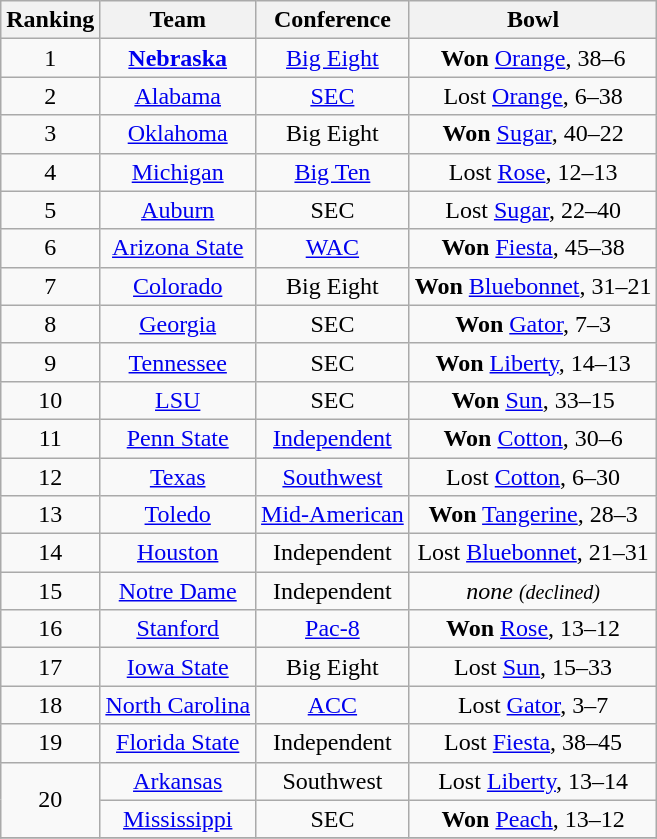<table class=wikitable style="text-align:center">
<tr>
<th>Ranking</th>
<th>Team</th>
<th>Conference</th>
<th>Bowl</th>
</tr>
<tr>
<td>1</td>
<td><strong><a href='#'>Nebraska</a></strong></td>
<td><a href='#'>Big Eight</a></td>
<td><strong>Won</strong> <a href='#'>Orange</a>, 38–6</td>
</tr>
<tr>
<td>2</td>
<td><a href='#'>Alabama</a></td>
<td><a href='#'>SEC</a></td>
<td>Lost <a href='#'>Orange</a>, 6–38</td>
</tr>
<tr>
<td>3</td>
<td><a href='#'>Oklahoma</a></td>
<td>Big Eight</td>
<td><strong>Won</strong> <a href='#'>Sugar</a>, 40–22</td>
</tr>
<tr>
<td>4</td>
<td><a href='#'>Michigan</a></td>
<td><a href='#'>Big Ten</a></td>
<td>Lost <a href='#'>Rose</a>, 12–13</td>
</tr>
<tr>
<td>5</td>
<td><a href='#'>Auburn</a></td>
<td>SEC</td>
<td>Lost <a href='#'>Sugar</a>, 22–40</td>
</tr>
<tr>
<td>6</td>
<td><a href='#'>Arizona State</a></td>
<td><a href='#'>WAC</a></td>
<td><strong>Won</strong> <a href='#'>Fiesta</a>, 45–38</td>
</tr>
<tr>
<td>7</td>
<td><a href='#'>Colorado</a></td>
<td>Big Eight</td>
<td><strong>Won</strong> <a href='#'>Bluebonnet</a>, 31–21</td>
</tr>
<tr>
<td>8</td>
<td><a href='#'>Georgia</a></td>
<td>SEC</td>
<td><strong>Won</strong> <a href='#'>Gator</a>, 7–3</td>
</tr>
<tr>
<td>9</td>
<td><a href='#'>Tennessee</a></td>
<td>SEC</td>
<td><strong>Won</strong> <a href='#'>Liberty</a>, 14–13</td>
</tr>
<tr>
<td>10</td>
<td><a href='#'>LSU</a></td>
<td>SEC</td>
<td><strong>Won</strong> <a href='#'>Sun</a>, 33–15</td>
</tr>
<tr>
<td>11</td>
<td><a href='#'>Penn State</a></td>
<td><a href='#'>Independent</a></td>
<td><strong>Won</strong> <a href='#'>Cotton</a>, 30–6</td>
</tr>
<tr>
<td>12</td>
<td><a href='#'>Texas</a></td>
<td><a href='#'>Southwest</a></td>
<td>Lost <a href='#'>Cotton</a>, 6–30</td>
</tr>
<tr>
<td>13</td>
<td><a href='#'>Toledo</a></td>
<td><a href='#'>Mid-American</a></td>
<td><strong>Won</strong> <a href='#'>Tangerine</a>, 28–3</td>
</tr>
<tr>
<td>14</td>
<td><a href='#'>Houston</a></td>
<td>Independent </td>
<td>Lost <a href='#'>Bluebonnet</a>, 21–31</td>
</tr>
<tr>
<td>15</td>
<td><a href='#'>Notre Dame</a></td>
<td>Independent</td>
<td><em>none</em> <small><em>(declined)</em></small></td>
</tr>
<tr>
<td>16</td>
<td><a href='#'>Stanford</a></td>
<td><a href='#'>Pac-8</a></td>
<td><strong>Won</strong> <a href='#'>Rose</a>, 13–12</td>
</tr>
<tr>
<td>17</td>
<td><a href='#'>Iowa State</a></td>
<td>Big Eight</td>
<td>Lost <a href='#'>Sun</a>, 15–33</td>
</tr>
<tr>
<td>18</td>
<td><a href='#'>North Carolina</a></td>
<td><a href='#'>ACC</a></td>
<td>Lost <a href='#'>Gator</a>, 3–7</td>
</tr>
<tr>
<td>19</td>
<td><a href='#'>Florida State</a></td>
<td>Independent</td>
<td>Lost <a href='#'>Fiesta</a>, 38–45</td>
</tr>
<tr>
<td rowspan=2 align=center>20</td>
<td><a href='#'>Arkansas</a></td>
<td>Southwest</td>
<td>Lost <a href='#'>Liberty</a>, 13–14</td>
</tr>
<tr>
<td><a href='#'>Mississippi</a></td>
<td>SEC</td>
<td><strong>Won</strong> <a href='#'>Peach</a>, 13–12</td>
</tr>
<tr>
</tr>
</table>
